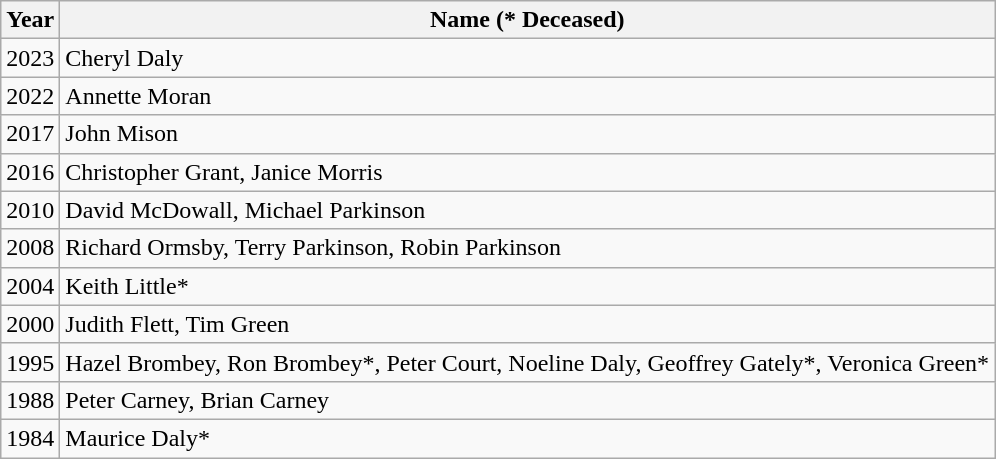<table class="wikitable">
<tr>
<th>Year</th>
<th>Name (* Deceased)</th>
</tr>
<tr>
<td>2023</td>
<td>Cheryl Daly</td>
</tr>
<tr>
<td>2022</td>
<td>Annette Moran</td>
</tr>
<tr>
<td>2017</td>
<td>John Mison</td>
</tr>
<tr>
<td>2016</td>
<td>Christopher Grant, Janice Morris</td>
</tr>
<tr>
<td>2010</td>
<td>David McDowall, Michael Parkinson</td>
</tr>
<tr>
<td>2008</td>
<td>Richard Ormsby, Terry Parkinson, Robin Parkinson</td>
</tr>
<tr>
<td>2004</td>
<td>Keith Little*</td>
</tr>
<tr>
<td>2000</td>
<td>Judith Flett, Tim Green</td>
</tr>
<tr>
<td>1995</td>
<td>Hazel Brombey, Ron Brombey*, Peter Court, Noeline Daly, Geoffrey Gately*, Veronica Green*</td>
</tr>
<tr>
<td>1988</td>
<td>Peter Carney, Brian Carney</td>
</tr>
<tr>
<td>1984</td>
<td>Maurice Daly*</td>
</tr>
</table>
